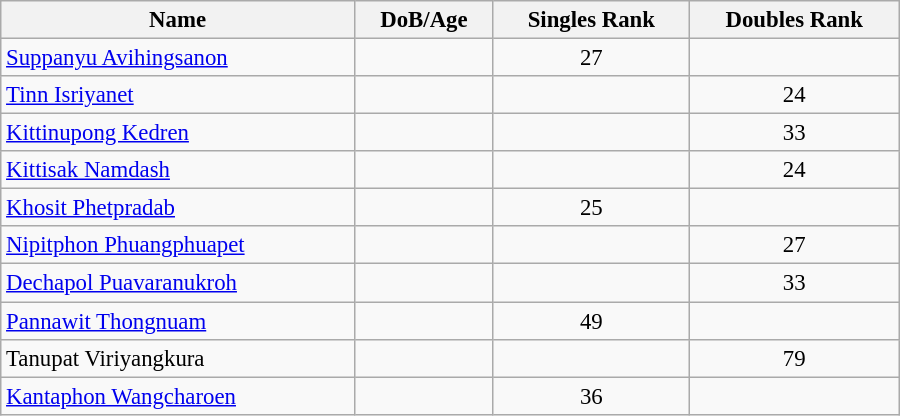<table class="wikitable"  style="width:600px; font-size:95%;">
<tr>
<th align="left">Name</th>
<th align="left">DoB/Age</th>
<th align="left">Singles Rank</th>
<th align="left">Doubles Rank</th>
</tr>
<tr>
<td><a href='#'>Suppanyu Avihingsanon</a></td>
<td></td>
<td align="center">27</td>
<td align="center"></td>
</tr>
<tr>
<td><a href='#'>Tinn Isriyanet</a></td>
<td></td>
<td align="center"></td>
<td align="center">24</td>
</tr>
<tr>
<td><a href='#'>Kittinupong Kedren</a></td>
<td></td>
<td align="center"></td>
<td align="center">33</td>
</tr>
<tr>
<td><a href='#'>Kittisak Namdash</a></td>
<td></td>
<td align="center"></td>
<td align="center">24</td>
</tr>
<tr>
<td><a href='#'>Khosit Phetpradab</a></td>
<td></td>
<td align="center">25</td>
<td align="center"></td>
</tr>
<tr>
<td><a href='#'>Nipitphon Phuangphuapet</a></td>
<td></td>
<td align="center"></td>
<td align="center">27</td>
</tr>
<tr>
<td><a href='#'>Dechapol Puavaranukroh</a></td>
<td></td>
<td align="center"></td>
<td align="center">33</td>
</tr>
<tr>
<td><a href='#'>Pannawit Thongnuam</a></td>
<td></td>
<td align="center">49</td>
<td align="center"></td>
</tr>
<tr>
<td>Tanupat Viriyangkura</td>
<td></td>
<td align="center"></td>
<td align="center">79</td>
</tr>
<tr>
<td><a href='#'>Kantaphon Wangcharoen</a></td>
<td></td>
<td align="center">36</td>
<td align="center"></td>
</tr>
</table>
